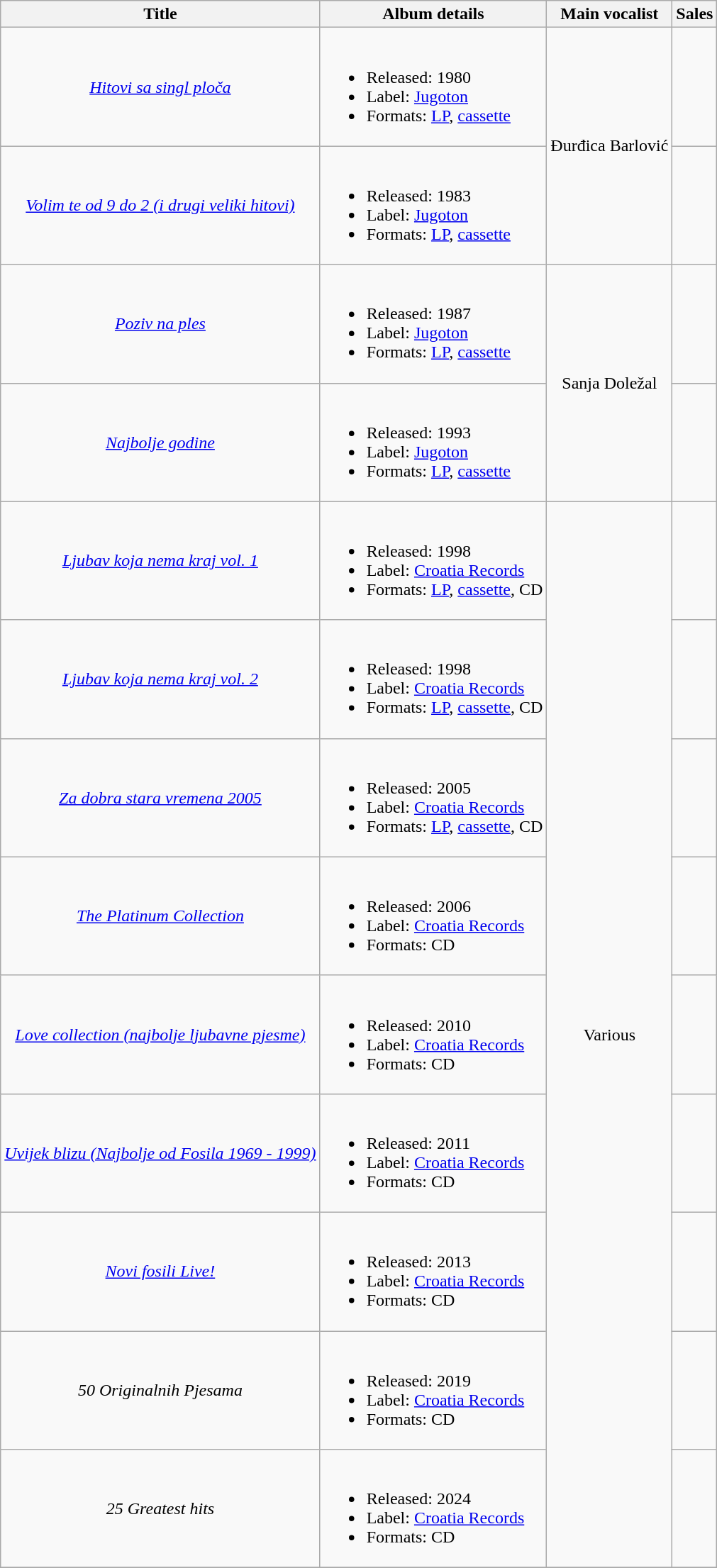<table class="wikitable" style=text-align:center;>
<tr>
<th scope="col">Title</th>
<th scope="col">Album details</th>
<th scope="col">Main vocalist</th>
<th scope="col">Sales</th>
</tr>
<tr>
<td><em><a href='#'>Hitovi sa singl ploča</a></em></td>
<td align=left><br><ul><li>Released: 1980</li><li>Label: <a href='#'>Jugoton</a></li><li>Formats: <a href='#'>LP</a>, <a href='#'>cassette</a></li></ul></td>
<td rowspan=2>Đurđica Barlović</td>
<td align=left></td>
</tr>
<tr>
<td><em><a href='#'>Volim te od 9 do 2 (i drugi veliki hitovi)</a></em></td>
<td align=left><br><ul><li>Released: 1983</li><li>Label: <a href='#'>Jugoton</a></li><li>Formats: <a href='#'>LP</a>, <a href='#'>cassette</a></li></ul></td>
<td align=left></td>
</tr>
<tr>
<td><em><a href='#'>Poziv na ples</a></em></td>
<td align=left><br><ul><li>Released: 1987</li><li>Label: <a href='#'>Jugoton</a></li><li>Formats: <a href='#'>LP</a>, <a href='#'>cassette</a></li></ul></td>
<td rowspan=2>Sanja Doležal</td>
<td align=left></td>
</tr>
<tr>
<td><em><a href='#'>Najbolje godine</a></em></td>
<td align=left><br><ul><li>Released: 1993</li><li>Label: <a href='#'>Jugoton</a></li><li>Formats: <a href='#'>LP</a>, <a href='#'>cassette</a></li></ul></td>
<td align=left></td>
</tr>
<tr>
<td><em><a href='#'>Ljubav koja nema kraj vol. 1</a></em></td>
<td align=left><br><ul><li>Released: 1998</li><li>Label: <a href='#'>Croatia Records</a></li><li>Formats: <a href='#'>LP</a>, <a href='#'>cassette</a>, CD</li></ul></td>
<td rowspan=9>Various</td>
<td align=left></td>
</tr>
<tr>
<td><em><a href='#'>Ljubav koja nema kraj vol. 2</a></em></td>
<td align=left><br><ul><li>Released: 1998</li><li>Label: <a href='#'>Croatia Records</a></li><li>Formats: <a href='#'>LP</a>, <a href='#'>cassette</a>, CD</li></ul></td>
<td align=left></td>
</tr>
<tr>
<td><em><a href='#'>Za dobra stara vremena 2005</a></em></td>
<td align=left><br><ul><li>Released: 2005</li><li>Label: <a href='#'>Croatia Records</a></li><li>Formats: <a href='#'>LP</a>, <a href='#'>cassette</a>, CD</li></ul></td>
<td align=left></td>
</tr>
<tr>
<td><em><a href='#'>The Platinum Collection</a></em></td>
<td align=left><br><ul><li>Released: 2006</li><li>Label: <a href='#'>Croatia Records</a></li><li>Formats: CD</li></ul></td>
<td align=left></td>
</tr>
<tr>
<td><em><a href='#'>Love collection (najbolje ljubavne pjesme)</a></em></td>
<td align=left><br><ul><li>Released: 2010</li><li>Label: <a href='#'>Croatia Records</a></li><li>Formats: CD</li></ul></td>
<td align=left></td>
</tr>
<tr>
<td><em><a href='#'>Uvijek blizu (Najbolje od Fosila 1969 - 1999)</a></em></td>
<td align=left><br><ul><li>Released: 2011</li><li>Label: <a href='#'>Croatia Records</a></li><li>Formats: CD</li></ul></td>
<td align=left></td>
</tr>
<tr>
<td><em><a href='#'>Novi fosili Live!</a></em></td>
<td align=left><br><ul><li>Released: 2013</li><li>Label: <a href='#'>Croatia Records</a></li><li>Formats: CD</li></ul></td>
<td align=left></td>
</tr>
<tr>
<td><em>50 Originalnih Pjesama</em></td>
<td align=left><br><ul><li>Released: 2019</li><li>Label: <a href='#'>Croatia Records</a></li><li>Formats: CD</li></ul></td>
<td align=left></td>
</tr>
<tr>
<td><em>25 Greatest hits</em></td>
<td align=left><br><ul><li>Released: 2024</li><li>Label: <a href='#'>Croatia Records</a></li><li>Formats: CD</li></ul></td>
<td align=left></td>
</tr>
<tr>
</tr>
</table>
